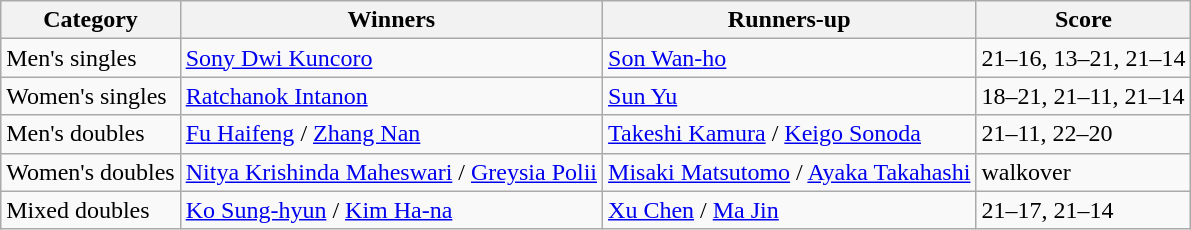<table class=wikitable style="white-space:nowrap;">
<tr>
<th>Category</th>
<th>Winners</th>
<th>Runners-up</th>
<th>Score</th>
</tr>
<tr>
<td>Men's singles</td>
<td> <a href='#'>Sony Dwi Kuncoro</a></td>
<td> <a href='#'>Son Wan-ho</a></td>
<td>21–16, 13–21, 21–14</td>
</tr>
<tr>
<td>Women's singles</td>
<td> <a href='#'>Ratchanok Intanon</a></td>
<td> <a href='#'>Sun Yu</a></td>
<td>18–21, 21–11, 21–14</td>
</tr>
<tr>
<td>Men's doubles</td>
<td> <a href='#'>Fu Haifeng</a> / <a href='#'>Zhang Nan</a></td>
<td> <a href='#'>Takeshi Kamura</a> / <a href='#'>Keigo Sonoda</a></td>
<td>21–11, 22–20</td>
</tr>
<tr>
<td>Women's doubles</td>
<td> <a href='#'>Nitya Krishinda Maheswari</a> / <a href='#'>Greysia Polii</a></td>
<td> <a href='#'>Misaki Matsutomo</a> / <a href='#'>Ayaka Takahashi</a></td>
<td>walkover</td>
</tr>
<tr>
<td>Mixed doubles</td>
<td> <a href='#'>Ko Sung-hyun</a> / <a href='#'>Kim Ha-na</a></td>
<td> <a href='#'>Xu Chen</a> / <a href='#'>Ma Jin</a></td>
<td>21–17, 21–14</td>
</tr>
</table>
